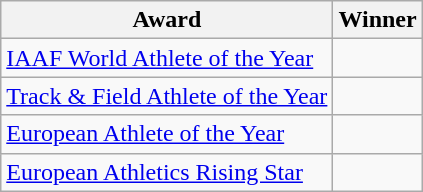<table class="wikitable sortable" style="text-align: left;">
<tr>
<th>Award</th>
<th>Winner</th>
</tr>
<tr>
<td><a href='#'>IAAF World Athlete of the Year</a></td>
<td></td>
</tr>
<tr>
<td><a href='#'>Track & Field Athlete of the Year</a></td>
<td></td>
</tr>
<tr>
<td><a href='#'>European Athlete of the Year</a></td>
<td></td>
</tr>
<tr>
<td><a href='#'>European Athletics Rising Star</a></td>
<td></td>
</tr>
</table>
